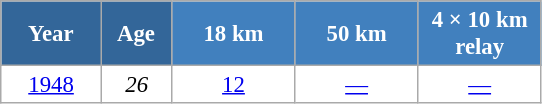<table class="wikitable" style="font-size:95%; text-align:center; border:grey solid 1px; border-collapse:collapse; background:#ffffff;">
<tr>
<th style="background-color:#369; color:white; width:60px;"> Year </th>
<th style="background-color:#369; color:white; width:40px;"> Age </th>
<th style="background-color:#4180be; color:white; width:75px;"> 18 km </th>
<th style="background-color:#4180be; color:white; width:75px;"> 50 km </th>
<th style="background-color:#4180be; color:white; width:75px;"> 4 × 10 km <br> relay </th>
</tr>
<tr>
<td><a href='#'>1948</a></td>
<td><em>26</em></td>
<td><a href='#'>12</a></td>
<td><a href='#'>—</a></td>
<td><a href='#'>—</a></td>
</tr>
</table>
